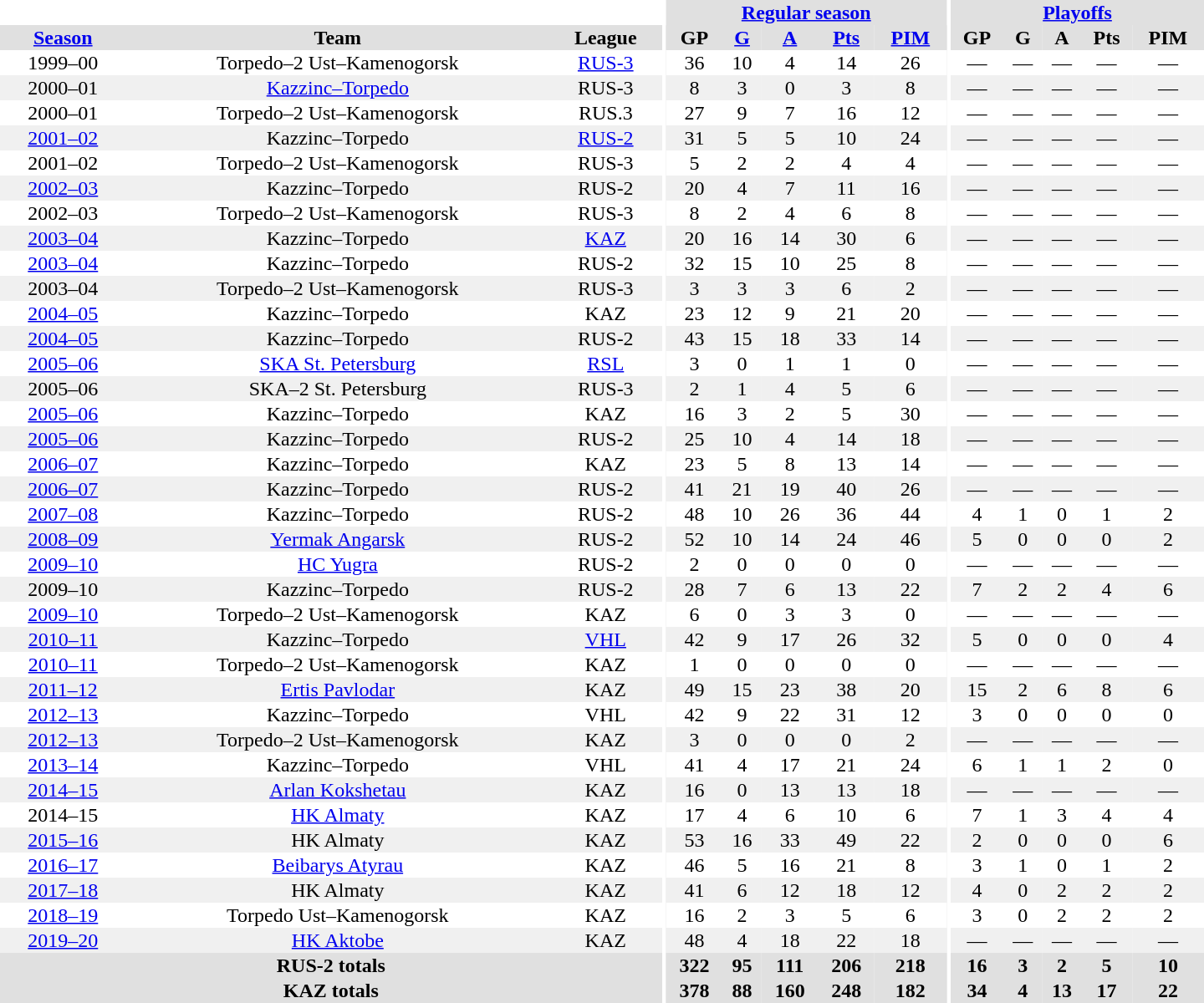<table border="0" cellpadding="1" cellspacing="0" style="text-align:center; width:60em">
<tr bgcolor="#e0e0e0">
<th colspan="3" bgcolor="#ffffff"></th>
<th rowspan="100" bgcolor="#ffffff"></th>
<th colspan="5"><a href='#'>Regular season</a></th>
<th rowspan="100" bgcolor="#ffffff"></th>
<th colspan="5"><a href='#'>Playoffs</a></th>
</tr>
<tr bgcolor="#e0e0e0">
<th><a href='#'>Season</a></th>
<th>Team</th>
<th>League</th>
<th>GP</th>
<th><a href='#'>G</a></th>
<th><a href='#'>A</a></th>
<th><a href='#'>Pts</a></th>
<th><a href='#'>PIM</a></th>
<th>GP</th>
<th>G</th>
<th>A</th>
<th>Pts</th>
<th>PIM</th>
</tr>
<tr>
<td>1999–00</td>
<td>Torpedo–2 Ust–Kamenogorsk</td>
<td><a href='#'>RUS-3</a></td>
<td>36</td>
<td>10</td>
<td>4</td>
<td>14</td>
<td>26</td>
<td>—</td>
<td>—</td>
<td>—</td>
<td>—</td>
<td>—</td>
</tr>
<tr bgcolor="#f0f0f0">
<td>2000–01</td>
<td><a href='#'>Kazzinc–Torpedo</a></td>
<td>RUS-3</td>
<td>8</td>
<td>3</td>
<td>0</td>
<td>3</td>
<td>8</td>
<td>—</td>
<td>—</td>
<td>—</td>
<td>—</td>
<td>—</td>
</tr>
<tr>
<td>2000–01</td>
<td>Torpedo–2 Ust–Kamenogorsk</td>
<td>RUS.3</td>
<td>27</td>
<td>9</td>
<td>7</td>
<td>16</td>
<td>12</td>
<td>—</td>
<td>—</td>
<td>—</td>
<td>—</td>
<td>—</td>
</tr>
<tr bgcolor="#f0f0f0">
<td><a href='#'>2001–02</a></td>
<td>Kazzinc–Torpedo</td>
<td><a href='#'>RUS-2</a></td>
<td>31</td>
<td>5</td>
<td>5</td>
<td>10</td>
<td>24</td>
<td>—</td>
<td>—</td>
<td>—</td>
<td>—</td>
<td>—</td>
</tr>
<tr>
<td>2001–02</td>
<td>Torpedo–2 Ust–Kamenogorsk</td>
<td>RUS-3</td>
<td>5</td>
<td>2</td>
<td>2</td>
<td>4</td>
<td>4</td>
<td>—</td>
<td>—</td>
<td>—</td>
<td>—</td>
<td>—</td>
</tr>
<tr bgcolor="#f0f0f0">
<td><a href='#'>2002–03</a></td>
<td>Kazzinc–Torpedo</td>
<td>RUS-2</td>
<td>20</td>
<td>4</td>
<td>7</td>
<td>11</td>
<td>16</td>
<td>—</td>
<td>—</td>
<td>—</td>
<td>—</td>
<td>—</td>
</tr>
<tr>
<td>2002–03</td>
<td>Torpedo–2 Ust–Kamenogorsk</td>
<td>RUS-3</td>
<td>8</td>
<td>2</td>
<td>4</td>
<td>6</td>
<td>8</td>
<td>—</td>
<td>—</td>
<td>—</td>
<td>—</td>
<td>—</td>
</tr>
<tr bgcolor="#f0f0f0">
<td><a href='#'>2003–04</a></td>
<td>Kazzinc–Torpedo</td>
<td><a href='#'>KAZ</a></td>
<td>20</td>
<td>16</td>
<td>14</td>
<td>30</td>
<td>6</td>
<td>—</td>
<td>—</td>
<td>—</td>
<td>—</td>
<td>—</td>
</tr>
<tr>
<td><a href='#'>2003–04</a></td>
<td>Kazzinc–Torpedo</td>
<td>RUS-2</td>
<td>32</td>
<td>15</td>
<td>10</td>
<td>25</td>
<td>8</td>
<td>—</td>
<td>—</td>
<td>—</td>
<td>—</td>
<td>—</td>
</tr>
<tr bgcolor="#f0f0f0">
<td>2003–04</td>
<td>Torpedo–2 Ust–Kamenogorsk</td>
<td>RUS-3</td>
<td>3</td>
<td>3</td>
<td>3</td>
<td>6</td>
<td>2</td>
<td>—</td>
<td>—</td>
<td>—</td>
<td>—</td>
<td>—</td>
</tr>
<tr>
<td><a href='#'>2004–05</a></td>
<td>Kazzinc–Torpedo</td>
<td>KAZ</td>
<td>23</td>
<td>12</td>
<td>9</td>
<td>21</td>
<td>20</td>
<td>—</td>
<td>—</td>
<td>—</td>
<td>—</td>
<td>—</td>
</tr>
<tr bgcolor="#f0f0f0">
<td><a href='#'>2004–05</a></td>
<td>Kazzinc–Torpedo</td>
<td>RUS-2</td>
<td>43</td>
<td>15</td>
<td>18</td>
<td>33</td>
<td>14</td>
<td>—</td>
<td>—</td>
<td>—</td>
<td>—</td>
<td>—</td>
</tr>
<tr>
<td><a href='#'>2005–06</a></td>
<td><a href='#'>SKA St. Petersburg</a></td>
<td><a href='#'>RSL</a></td>
<td>3</td>
<td>0</td>
<td>1</td>
<td>1</td>
<td>0</td>
<td>—</td>
<td>—</td>
<td>—</td>
<td>—</td>
<td>—</td>
</tr>
<tr bgcolor="#f0f0f0">
<td>2005–06</td>
<td>SKA–2 St. Petersburg</td>
<td>RUS-3</td>
<td>2</td>
<td>1</td>
<td>4</td>
<td>5</td>
<td>6</td>
<td>—</td>
<td>—</td>
<td>—</td>
<td>—</td>
<td>—</td>
</tr>
<tr>
<td><a href='#'>2005–06</a></td>
<td>Kazzinc–Torpedo</td>
<td>KAZ</td>
<td>16</td>
<td>3</td>
<td>2</td>
<td>5</td>
<td>30</td>
<td>—</td>
<td>—</td>
<td>—</td>
<td>—</td>
<td>—</td>
</tr>
<tr bgcolor="#f0f0f0">
<td><a href='#'>2005–06</a></td>
<td>Kazzinc–Torpedo</td>
<td>RUS-2</td>
<td>25</td>
<td>10</td>
<td>4</td>
<td>14</td>
<td>18</td>
<td>—</td>
<td>—</td>
<td>—</td>
<td>—</td>
<td>—</td>
</tr>
<tr>
<td><a href='#'>2006–07</a></td>
<td>Kazzinc–Torpedo</td>
<td>KAZ</td>
<td>23</td>
<td>5</td>
<td>8</td>
<td>13</td>
<td>14</td>
<td>—</td>
<td>—</td>
<td>—</td>
<td>—</td>
<td>—</td>
</tr>
<tr bgcolor="#f0f0f0">
<td><a href='#'>2006–07</a></td>
<td>Kazzinc–Torpedo</td>
<td>RUS-2</td>
<td>41</td>
<td>21</td>
<td>19</td>
<td>40</td>
<td>26</td>
<td>—</td>
<td>—</td>
<td>—</td>
<td>—</td>
<td>—</td>
</tr>
<tr>
<td><a href='#'>2007–08</a></td>
<td>Kazzinc–Torpedo</td>
<td>RUS-2</td>
<td>48</td>
<td>10</td>
<td>26</td>
<td>36</td>
<td>44</td>
<td>4</td>
<td>1</td>
<td>0</td>
<td>1</td>
<td>2</td>
</tr>
<tr bgcolor="#f0f0f0">
<td><a href='#'>2008–09</a></td>
<td><a href='#'>Yermak Angarsk</a></td>
<td>RUS-2</td>
<td>52</td>
<td>10</td>
<td>14</td>
<td>24</td>
<td>46</td>
<td>5</td>
<td>0</td>
<td>0</td>
<td>0</td>
<td>2</td>
</tr>
<tr>
<td><a href='#'>2009–10</a></td>
<td><a href='#'>HC Yugra</a></td>
<td>RUS-2</td>
<td>2</td>
<td>0</td>
<td>0</td>
<td>0</td>
<td>0</td>
<td>—</td>
<td>—</td>
<td>—</td>
<td>—</td>
<td>—</td>
</tr>
<tr bgcolor="#f0f0f0">
<td>2009–10</td>
<td>Kazzinc–Torpedo</td>
<td>RUS-2</td>
<td>28</td>
<td>7</td>
<td>6</td>
<td>13</td>
<td>22</td>
<td>7</td>
<td>2</td>
<td>2</td>
<td>4</td>
<td>6</td>
</tr>
<tr>
<td><a href='#'>2009–10</a></td>
<td>Torpedo–2 Ust–Kamenogorsk</td>
<td>KAZ</td>
<td>6</td>
<td>0</td>
<td>3</td>
<td>3</td>
<td>0</td>
<td>—</td>
<td>—</td>
<td>—</td>
<td>—</td>
<td>—</td>
</tr>
<tr bgcolor="#f0f0f0">
<td><a href='#'>2010–11</a></td>
<td>Kazzinc–Torpedo</td>
<td><a href='#'>VHL</a></td>
<td>42</td>
<td>9</td>
<td>17</td>
<td>26</td>
<td>32</td>
<td>5</td>
<td>0</td>
<td>0</td>
<td>0</td>
<td>4</td>
</tr>
<tr>
<td><a href='#'>2010–11</a></td>
<td>Torpedo–2 Ust–Kamenogorsk</td>
<td>KAZ</td>
<td>1</td>
<td>0</td>
<td>0</td>
<td>0</td>
<td>0</td>
<td>—</td>
<td>—</td>
<td>—</td>
<td>—</td>
<td>—</td>
</tr>
<tr bgcolor="#f0f0f0">
<td><a href='#'>2011–12</a></td>
<td><a href='#'>Ertis Pavlodar</a></td>
<td>KAZ</td>
<td>49</td>
<td>15</td>
<td>23</td>
<td>38</td>
<td>20</td>
<td>15</td>
<td>2</td>
<td>6</td>
<td>8</td>
<td>6</td>
</tr>
<tr>
<td><a href='#'>2012–13</a></td>
<td>Kazzinc–Torpedo</td>
<td>VHL</td>
<td>42</td>
<td>9</td>
<td>22</td>
<td>31</td>
<td>12</td>
<td>3</td>
<td>0</td>
<td>0</td>
<td>0</td>
<td>0</td>
</tr>
<tr bgcolor="#f0f0f0">
<td><a href='#'>2012–13</a></td>
<td>Torpedo–2 Ust–Kamenogorsk</td>
<td>KAZ</td>
<td>3</td>
<td>0</td>
<td>0</td>
<td>0</td>
<td>2</td>
<td>—</td>
<td>—</td>
<td>—</td>
<td>—</td>
<td>—</td>
</tr>
<tr>
<td><a href='#'>2013–14</a></td>
<td>Kazzinc–Torpedo</td>
<td>VHL</td>
<td>41</td>
<td>4</td>
<td>17</td>
<td>21</td>
<td>24</td>
<td>6</td>
<td>1</td>
<td>1</td>
<td>2</td>
<td>0</td>
</tr>
<tr bgcolor="#f0f0f0">
<td><a href='#'>2014–15</a></td>
<td><a href='#'>Arlan Kokshetau</a></td>
<td>KAZ</td>
<td>16</td>
<td>0</td>
<td>13</td>
<td>13</td>
<td>18</td>
<td>—</td>
<td>—</td>
<td>—</td>
<td>—</td>
<td>—</td>
</tr>
<tr>
<td>2014–15</td>
<td><a href='#'>HK Almaty</a></td>
<td>KAZ</td>
<td>17</td>
<td>4</td>
<td>6</td>
<td>10</td>
<td>6</td>
<td>7</td>
<td>1</td>
<td>3</td>
<td>4</td>
<td>4</td>
</tr>
<tr bgcolor="#f0f0f0">
<td><a href='#'>2015–16</a></td>
<td>HK Almaty</td>
<td>KAZ</td>
<td>53</td>
<td>16</td>
<td>33</td>
<td>49</td>
<td>22</td>
<td>2</td>
<td>0</td>
<td>0</td>
<td>0</td>
<td>6</td>
</tr>
<tr>
<td><a href='#'>2016–17</a></td>
<td><a href='#'>Beibarys Atyrau</a></td>
<td>KAZ</td>
<td>46</td>
<td>5</td>
<td>16</td>
<td>21</td>
<td>8</td>
<td>3</td>
<td>1</td>
<td>0</td>
<td>1</td>
<td>2</td>
</tr>
<tr bgcolor="#f0f0f0">
<td><a href='#'>2017–18</a></td>
<td>HK Almaty</td>
<td>KAZ</td>
<td>41</td>
<td>6</td>
<td>12</td>
<td>18</td>
<td>12</td>
<td>4</td>
<td>0</td>
<td>2</td>
<td>2</td>
<td>2</td>
</tr>
<tr>
<td><a href='#'>2018–19</a></td>
<td>Torpedo Ust–Kamenogorsk</td>
<td>KAZ</td>
<td>16</td>
<td>2</td>
<td>3</td>
<td>5</td>
<td>6</td>
<td>3</td>
<td>0</td>
<td>2</td>
<td>2</td>
<td>2</td>
</tr>
<tr bgcolor="#f0f0f0">
<td><a href='#'>2019–20</a></td>
<td><a href='#'>HK Aktobe</a></td>
<td>KAZ</td>
<td>48</td>
<td>4</td>
<td>18</td>
<td>22</td>
<td>18</td>
<td>—</td>
<td>—</td>
<td>—</td>
<td>—</td>
<td>—</td>
</tr>
<tr bgcolor="#e0e0e0">
<th colspan="3">RUS-2 totals</th>
<th>322</th>
<th>95</th>
<th>111</th>
<th>206</th>
<th>218</th>
<th>16</th>
<th>3</th>
<th>2</th>
<th>5</th>
<th>10</th>
</tr>
<tr bgcolor="#e0e0e0">
<th colspan="3">KAZ totals</th>
<th>378</th>
<th>88</th>
<th>160</th>
<th>248</th>
<th>182</th>
<th>34</th>
<th>4</th>
<th>13</th>
<th>17</th>
<th>22</th>
</tr>
</table>
